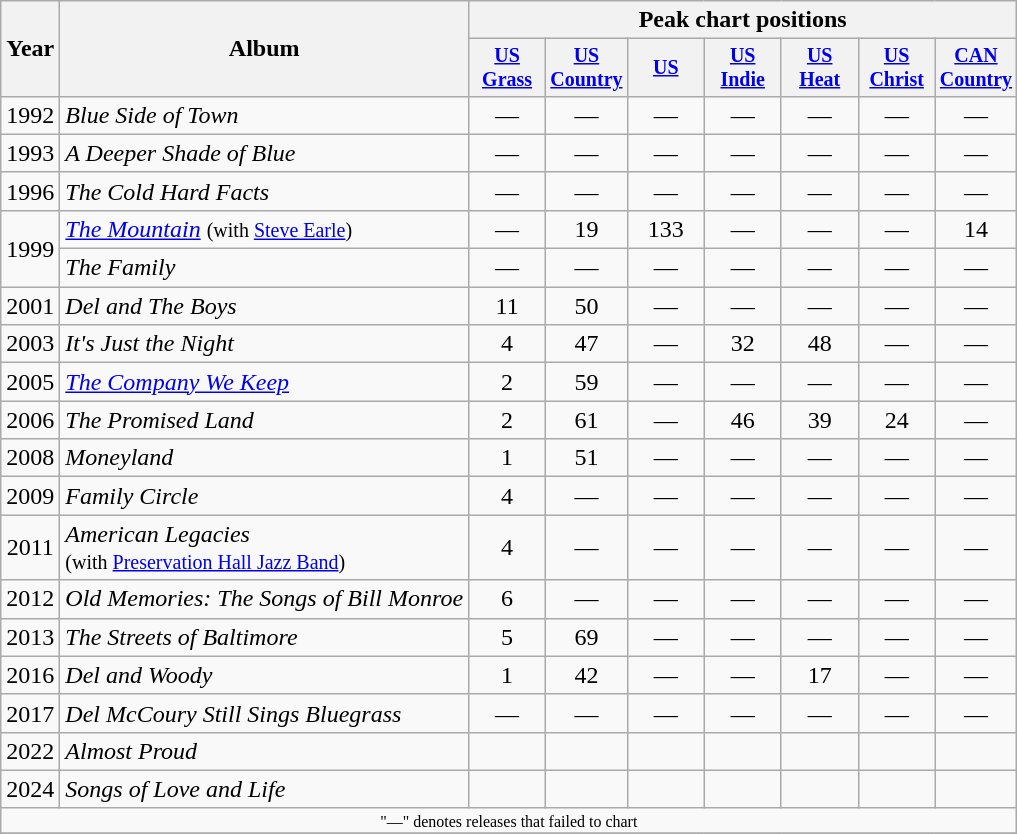<table class="wikitable" style="text-align:center;">
<tr>
<th rowspan="2">Year</th>
<th rowspan="2">Album</th>
<th colspan="7">Peak chart positions</th>
</tr>
<tr style="font-size:smaller;">
<th width="45"><a href='#'>US Grass</a></th>
<th width="45"><a href='#'>US Country</a></th>
<th width="45"><a href='#'>US</a></th>
<th width="45"><a href='#'>US Indie</a></th>
<th width="45"><a href='#'>US Heat</a></th>
<th width="45"><a href='#'>US Christ</a></th>
<th width="45"><a href='#'>CAN Country</a></th>
</tr>
<tr>
<td>1992</td>
<td align="left"><em>Blue Side of Town</em></td>
<td>—</td>
<td>—</td>
<td>—</td>
<td>—</td>
<td>—</td>
<td>—</td>
<td>—</td>
</tr>
<tr>
<td>1993</td>
<td align="left"><em>A Deeper Shade of Blue</em></td>
<td>—</td>
<td>—</td>
<td>—</td>
<td>—</td>
<td>—</td>
<td>—</td>
<td>—</td>
</tr>
<tr>
<td>1996</td>
<td align="left"><em>The Cold Hard Facts</em></td>
<td>—</td>
<td>—</td>
<td>—</td>
<td>—</td>
<td>—</td>
<td>—</td>
<td>—</td>
</tr>
<tr>
<td rowspan="2">1999</td>
<td align="left"><em><a href='#'>The Mountain</a></em> <small>(with <a href='#'>Steve Earle</a>)</small></td>
<td>—</td>
<td>19</td>
<td>133</td>
<td>—</td>
<td>—</td>
<td>—</td>
<td>14</td>
</tr>
<tr>
<td align="left"><em>The Family</em></td>
<td>—</td>
<td>—</td>
<td>—</td>
<td>—</td>
<td>—</td>
<td>—</td>
<td>—</td>
</tr>
<tr>
<td>2001</td>
<td align="left"><em>Del and The Boys</em></td>
<td>11</td>
<td>50</td>
<td>—</td>
<td>—</td>
<td>—</td>
<td>—</td>
<td>—</td>
</tr>
<tr>
<td>2003</td>
<td align="left"><em>It's Just the Night</em></td>
<td>4</td>
<td>47</td>
<td>—</td>
<td>32</td>
<td>48</td>
<td>—</td>
<td>—</td>
</tr>
<tr>
<td>2005</td>
<td align="left"><em><a href='#'>The Company We Keep</a></em></td>
<td>2</td>
<td>59</td>
<td>—</td>
<td>—</td>
<td>—</td>
<td>—</td>
<td>—</td>
</tr>
<tr>
<td>2006</td>
<td align="left"><em>The Promised Land</em></td>
<td>2</td>
<td>61</td>
<td>—</td>
<td>46</td>
<td>39</td>
<td>24</td>
<td>—</td>
</tr>
<tr>
<td>2008</td>
<td align="left"><em>Moneyland</em></td>
<td>1</td>
<td>51</td>
<td>—</td>
<td>—</td>
<td>—</td>
<td>—</td>
<td>—</td>
</tr>
<tr>
<td>2009</td>
<td align="left"><em>Family Circle</em></td>
<td>4</td>
<td>—</td>
<td>—</td>
<td>—</td>
<td>—</td>
<td>—</td>
<td>—</td>
</tr>
<tr>
<td>2011</td>
<td align="left"><em>American Legacies</em><br><small>(with <a href='#'>Preservation Hall Jazz Band</a>)</small></td>
<td>4</td>
<td>—</td>
<td>—</td>
<td>—</td>
<td>—</td>
<td>—</td>
<td>—</td>
</tr>
<tr>
<td>2012</td>
<td align="left"><em>Old Memories: The Songs of Bill Monroe</em></td>
<td>6</td>
<td>—</td>
<td>—</td>
<td>—</td>
<td>—</td>
<td>—</td>
<td>—</td>
</tr>
<tr>
<td>2013</td>
<td align="left"><em>The Streets of Baltimore</em></td>
<td>5</td>
<td>69</td>
<td>—</td>
<td>—</td>
<td>—</td>
<td>—</td>
<td>—</td>
</tr>
<tr>
<td>2016</td>
<td align="left"><em>Del and Woody</em></td>
<td>1</td>
<td>42</td>
<td>—</td>
<td>—</td>
<td>17</td>
<td>—</td>
<td>—</td>
</tr>
<tr>
<td>2017</td>
<td align="left"><em>Del McCoury Still Sings Bluegrass</em></td>
<td>—</td>
<td>—</td>
<td>—</td>
<td>—</td>
<td>—</td>
<td>—</td>
<td>—</td>
</tr>
<tr>
<td>2022</td>
<td align="left"><em>Almost Proud</em></td>
<td></td>
<td></td>
<td></td>
<td></td>
<td></td>
<td></td>
<td></td>
</tr>
<tr>
<td>2024</td>
<td align="left"><em>Songs of Love and Life</em></td>
<td></td>
<td></td>
<td></td>
<td></td>
<td></td>
<td></td>
<td></td>
</tr>
<tr>
<td align="center" colspan="10" style="font-size:8pt">"—" denotes releases that failed to chart</td>
</tr>
<tr>
</tr>
</table>
